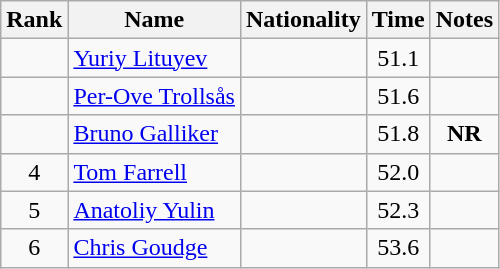<table class="wikitable sortable" style="text-align:center">
<tr>
<th>Rank</th>
<th>Name</th>
<th>Nationality</th>
<th>Time</th>
<th>Notes</th>
</tr>
<tr>
<td></td>
<td align=left><a href='#'>Yuriy Lituyev</a></td>
<td align=left></td>
<td>51.1</td>
<td></td>
</tr>
<tr>
<td></td>
<td align=left><a href='#'>Per-Ove Trollsås</a></td>
<td align=left></td>
<td>51.6</td>
<td></td>
</tr>
<tr>
<td></td>
<td align=left><a href='#'>Bruno Galliker</a></td>
<td align=left></td>
<td>51.8</td>
<td><strong>NR</strong></td>
</tr>
<tr>
<td>4</td>
<td align=left><a href='#'>Tom Farrell</a></td>
<td align=left></td>
<td>52.0</td>
<td></td>
</tr>
<tr>
<td>5</td>
<td align=left><a href='#'>Anatoliy Yulin</a></td>
<td align=left></td>
<td>52.3</td>
<td></td>
</tr>
<tr>
<td>6</td>
<td align=left><a href='#'>Chris Goudge</a></td>
<td align=left></td>
<td>53.6</td>
<td></td>
</tr>
</table>
